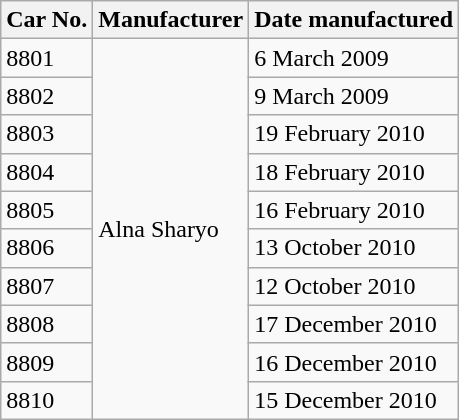<table class="wikitable">
<tr>
<th>Car No.</th>
<th>Manufacturer</th>
<th>Date manufactured</th>
</tr>
<tr>
<td>8801</td>
<td rowspan="10">Alna Sharyo</td>
<td>6 March 2009</td>
</tr>
<tr>
<td>8802</td>
<td>9 March 2009</td>
</tr>
<tr>
<td>8803</td>
<td>19 February 2010</td>
</tr>
<tr>
<td>8804</td>
<td>18 February 2010</td>
</tr>
<tr>
<td>8805</td>
<td>16 February 2010</td>
</tr>
<tr>
<td>8806</td>
<td>13 October 2010</td>
</tr>
<tr>
<td>8807</td>
<td>12 October 2010</td>
</tr>
<tr>
<td>8808</td>
<td>17 December 2010</td>
</tr>
<tr>
<td>8809</td>
<td>16 December 2010</td>
</tr>
<tr>
<td>8810</td>
<td>15 December 2010</td>
</tr>
</table>
